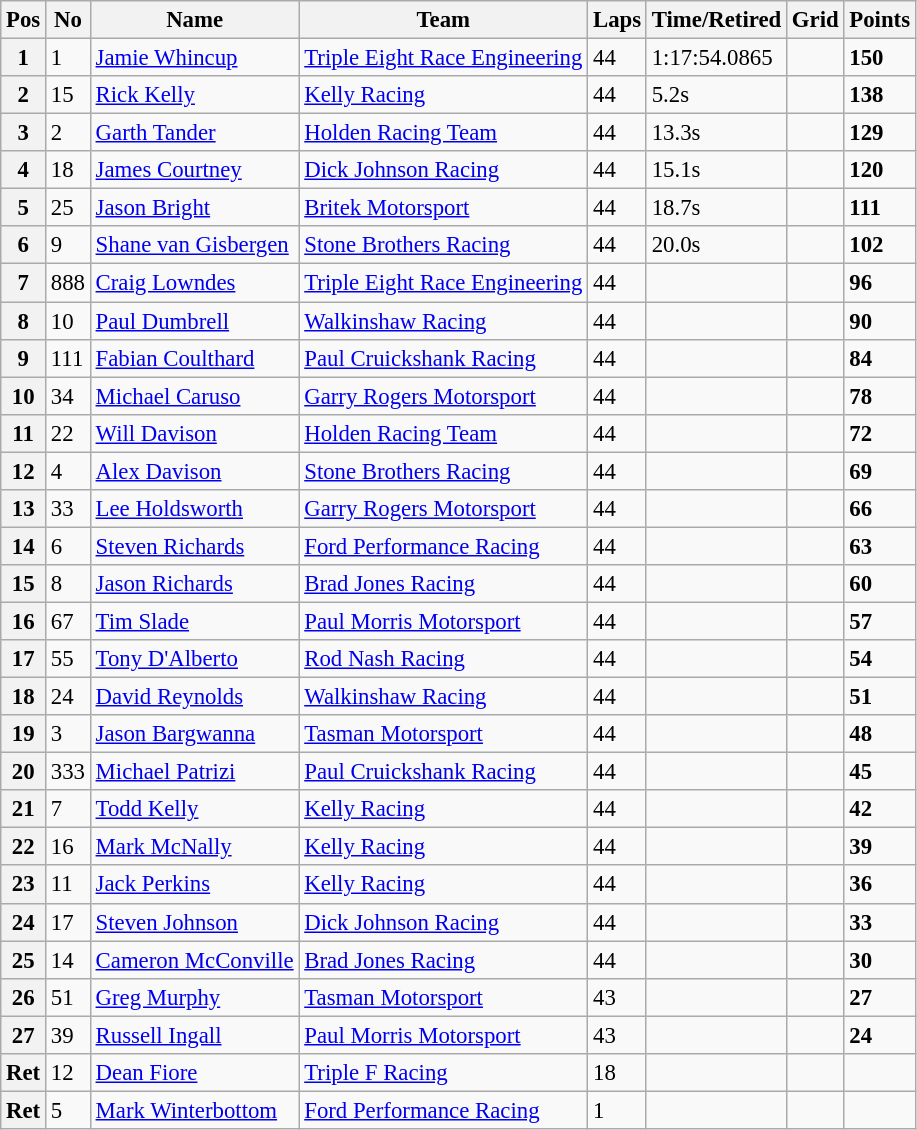<table class="wikitable" style="font-size: 95%;">
<tr>
<th>Pos</th>
<th>No</th>
<th>Name</th>
<th>Team</th>
<th>Laps</th>
<th>Time/Retired</th>
<th>Grid</th>
<th>Points</th>
</tr>
<tr>
<th>1</th>
<td>1</td>
<td><a href='#'>Jamie Whincup</a></td>
<td><a href='#'>Triple Eight Race Engineering</a></td>
<td>44</td>
<td>1:17:54.0865</td>
<td></td>
<td><strong>150</strong></td>
</tr>
<tr>
<th>2</th>
<td>15</td>
<td><a href='#'>Rick Kelly</a></td>
<td><a href='#'>Kelly Racing</a></td>
<td>44</td>
<td>5.2s</td>
<td></td>
<td><strong>138</strong></td>
</tr>
<tr>
<th>3</th>
<td>2</td>
<td><a href='#'>Garth Tander</a></td>
<td><a href='#'>Holden Racing Team</a></td>
<td>44</td>
<td>13.3s</td>
<td></td>
<td><strong>129</strong></td>
</tr>
<tr>
<th>4</th>
<td>18</td>
<td><a href='#'>James Courtney</a></td>
<td><a href='#'>Dick Johnson Racing</a></td>
<td>44</td>
<td>15.1s</td>
<td></td>
<td><strong>120</strong></td>
</tr>
<tr>
<th>5</th>
<td>25</td>
<td><a href='#'>Jason Bright</a></td>
<td><a href='#'>Britek Motorsport</a></td>
<td>44</td>
<td>18.7s</td>
<td></td>
<td><strong>111</strong></td>
</tr>
<tr>
<th>6</th>
<td>9</td>
<td><a href='#'>Shane van Gisbergen</a></td>
<td><a href='#'>Stone Brothers Racing</a></td>
<td>44</td>
<td>20.0s</td>
<td></td>
<td><strong>102</strong></td>
</tr>
<tr>
<th>7</th>
<td>888</td>
<td><a href='#'>Craig Lowndes</a></td>
<td><a href='#'>Triple Eight Race Engineering</a></td>
<td>44</td>
<td></td>
<td></td>
<td><strong>96</strong></td>
</tr>
<tr>
<th>8</th>
<td>10</td>
<td><a href='#'>Paul Dumbrell</a></td>
<td><a href='#'>Walkinshaw Racing</a></td>
<td>44</td>
<td></td>
<td></td>
<td><strong>90</strong></td>
</tr>
<tr>
<th>9</th>
<td>111</td>
<td><a href='#'>Fabian Coulthard</a></td>
<td><a href='#'>Paul Cruickshank Racing</a></td>
<td>44</td>
<td></td>
<td></td>
<td><strong>84</strong></td>
</tr>
<tr>
<th>10</th>
<td>34</td>
<td><a href='#'>Michael Caruso</a></td>
<td><a href='#'>Garry Rogers Motorsport</a></td>
<td>44</td>
<td></td>
<td></td>
<td><strong>78</strong></td>
</tr>
<tr>
<th>11</th>
<td>22</td>
<td><a href='#'>Will Davison</a></td>
<td><a href='#'>Holden Racing Team</a></td>
<td>44</td>
<td></td>
<td></td>
<td><strong>72</strong></td>
</tr>
<tr>
<th>12</th>
<td>4</td>
<td><a href='#'>Alex Davison</a></td>
<td><a href='#'>Stone Brothers Racing</a></td>
<td>44</td>
<td></td>
<td></td>
<td><strong>69</strong></td>
</tr>
<tr>
<th>13</th>
<td>33</td>
<td><a href='#'>Lee Holdsworth</a></td>
<td><a href='#'>Garry Rogers Motorsport</a></td>
<td>44</td>
<td></td>
<td></td>
<td><strong>66</strong></td>
</tr>
<tr>
<th>14</th>
<td>6</td>
<td><a href='#'>Steven Richards</a></td>
<td><a href='#'>Ford Performance Racing</a></td>
<td>44</td>
<td></td>
<td></td>
<td><strong>63</strong></td>
</tr>
<tr>
<th>15</th>
<td>8</td>
<td><a href='#'>Jason Richards</a></td>
<td><a href='#'>Brad Jones Racing</a></td>
<td>44</td>
<td></td>
<td></td>
<td><strong>60</strong></td>
</tr>
<tr>
<th>16</th>
<td>67</td>
<td><a href='#'>Tim Slade</a></td>
<td><a href='#'>Paul Morris Motorsport</a></td>
<td>44</td>
<td></td>
<td></td>
<td><strong>57</strong></td>
</tr>
<tr>
<th>17</th>
<td>55</td>
<td><a href='#'>Tony D'Alberto</a></td>
<td><a href='#'>Rod Nash Racing</a></td>
<td>44</td>
<td></td>
<td></td>
<td><strong>54</strong></td>
</tr>
<tr>
<th>18</th>
<td>24</td>
<td><a href='#'>David Reynolds</a></td>
<td><a href='#'>Walkinshaw Racing</a></td>
<td>44</td>
<td></td>
<td></td>
<td><strong>51</strong></td>
</tr>
<tr>
<th>19</th>
<td>3</td>
<td><a href='#'>Jason Bargwanna</a></td>
<td><a href='#'>Tasman Motorsport</a></td>
<td>44</td>
<td></td>
<td></td>
<td><strong>48</strong></td>
</tr>
<tr>
<th>20</th>
<td>333</td>
<td><a href='#'>Michael Patrizi</a></td>
<td><a href='#'>Paul Cruickshank Racing</a></td>
<td>44</td>
<td></td>
<td></td>
<td><strong>45</strong></td>
</tr>
<tr>
<th>21</th>
<td>7</td>
<td><a href='#'>Todd Kelly</a></td>
<td><a href='#'>Kelly Racing</a></td>
<td>44</td>
<td></td>
<td></td>
<td><strong>42</strong></td>
</tr>
<tr>
<th>22</th>
<td>16</td>
<td><a href='#'>Mark McNally</a></td>
<td><a href='#'>Kelly Racing</a></td>
<td>44</td>
<td></td>
<td></td>
<td><strong>39</strong></td>
</tr>
<tr>
<th>23</th>
<td>11</td>
<td><a href='#'>Jack Perkins</a></td>
<td><a href='#'>Kelly Racing</a></td>
<td>44</td>
<td></td>
<td></td>
<td><strong>36</strong></td>
</tr>
<tr>
<th>24</th>
<td>17</td>
<td><a href='#'>Steven Johnson</a></td>
<td><a href='#'>Dick Johnson Racing</a></td>
<td>44</td>
<td></td>
<td></td>
<td><strong>33</strong></td>
</tr>
<tr>
<th>25</th>
<td>14</td>
<td><a href='#'>Cameron McConville</a></td>
<td><a href='#'>Brad Jones Racing</a></td>
<td>44</td>
<td></td>
<td></td>
<td><strong>30</strong></td>
</tr>
<tr>
<th>26</th>
<td>51</td>
<td><a href='#'>Greg Murphy</a></td>
<td><a href='#'>Tasman Motorsport</a></td>
<td>43</td>
<td></td>
<td></td>
<td><strong>27</strong></td>
</tr>
<tr>
<th>27</th>
<td>39</td>
<td><a href='#'>Russell Ingall</a></td>
<td><a href='#'>Paul Morris Motorsport</a></td>
<td>43</td>
<td></td>
<td></td>
<td><strong>24</strong></td>
</tr>
<tr>
<th>Ret</th>
<td>12</td>
<td><a href='#'>Dean Fiore</a></td>
<td><a href='#'>Triple F Racing</a></td>
<td>18</td>
<td></td>
<td></td>
<td></td>
</tr>
<tr>
<th>Ret</th>
<td>5</td>
<td><a href='#'>Mark Winterbottom</a></td>
<td><a href='#'>Ford Performance Racing</a></td>
<td>1</td>
<td></td>
<td></td>
<td></td>
</tr>
</table>
